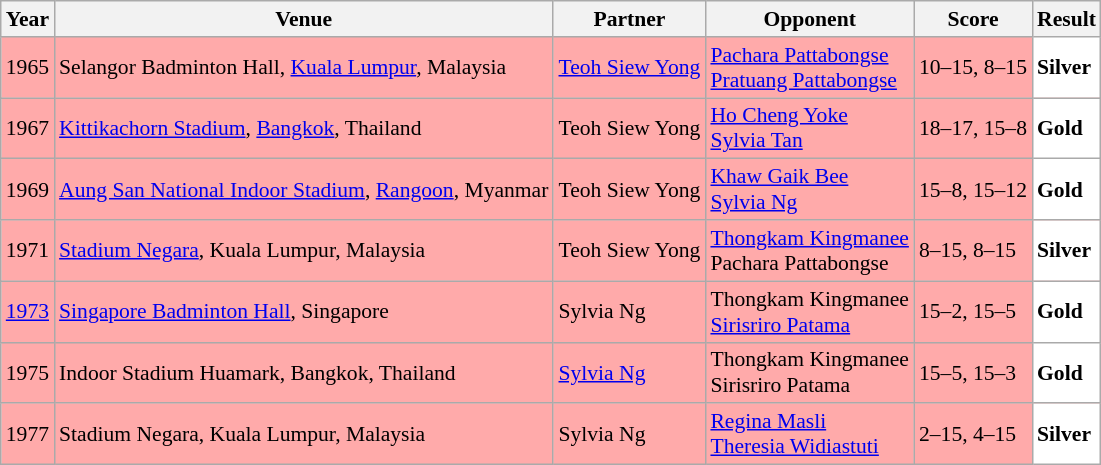<table class="sortable wikitable" style="font-size: 90%;">
<tr>
<th>Year</th>
<th>Venue</th>
<th>Partner</th>
<th>Opponent</th>
<th>Score</th>
<th>Result</th>
</tr>
<tr style="background:#FFAAAA">
<td align="center">1965</td>
<td align="left">Selangor Badminton Hall, <a href='#'>Kuala Lumpur</a>, Malaysia</td>
<td align="left"> <a href='#'>Teoh Siew Yong</a></td>
<td align="left"> <a href='#'>Pachara Pattabongse</a><br> <a href='#'>Pratuang Pattabongse</a></td>
<td align="left">10–15, 8–15</td>
<td style="text-align:left; background:white"> <strong>Silver</strong></td>
</tr>
<tr style="background:#FFAAAA">
<td align="center">1967</td>
<td align="left"><a href='#'>Kittikachorn Stadium</a>, <a href='#'>Bangkok</a>, Thailand</td>
<td align="left"> Teoh Siew Yong</td>
<td align="left"> <a href='#'>Ho Cheng Yoke</a><br> <a href='#'>Sylvia Tan</a></td>
<td align="left">18–17, 15–8</td>
<td style="text-align:left; background:white"> <strong>Gold</strong></td>
</tr>
<tr style="background:#FFAAAA">
<td align="center">1969</td>
<td align="left"><a href='#'>Aung San National Indoor Stadium</a>, <a href='#'>Rangoon</a>, Myanmar</td>
<td align="left"> Teoh Siew Yong</td>
<td align="left"> <a href='#'>Khaw Gaik Bee</a><br> <a href='#'>Sylvia Ng</a></td>
<td align="left">15–8, 15–12</td>
<td style="text-align:left; background:white"> <strong>Gold</strong></td>
</tr>
<tr style="background:#FFAAAA">
<td align="center">1971</td>
<td align="left"><a href='#'>Stadium Negara</a>, Kuala Lumpur, Malaysia</td>
<td align="left"> Teoh Siew Yong</td>
<td align="left"> <a href='#'>Thongkam Kingmanee</a><br> Pachara Pattabongse</td>
<td align="left">8–15, 8–15</td>
<td style="text-align:left; background:white"> <strong>Silver</strong></td>
</tr>
<tr style="background:#FFAAAA">
<td align="center"><a href='#'>1973</a></td>
<td align="left"><a href='#'>Singapore Badminton Hall</a>, Singapore</td>
<td align="left"> Sylvia Ng</td>
<td align="left"> Thongkam Kingmanee<br> <a href='#'>Sirisriro Patama</a></td>
<td align="left">15–2, 15–5</td>
<td style="text-align:left; background:white"> <strong>Gold</strong></td>
</tr>
<tr style="background:#FFAAAA">
<td align="center">1975</td>
<td align="left">Indoor Stadium Huamark, Bangkok, Thailand</td>
<td align="left"> <a href='#'>Sylvia Ng</a></td>
<td align="left"> Thongkam Kingmanee<br> Sirisriro Patama</td>
<td align="left">15–5, 15–3</td>
<td style="text-align:left; background:white"> <strong>Gold</strong></td>
</tr>
<tr style="background:#FFAAAA">
<td align="center">1977</td>
<td align="left">Stadium Negara, Kuala Lumpur, Malaysia</td>
<td align="left"> Sylvia Ng</td>
<td align="left"> <a href='#'>Regina Masli</a><br> <a href='#'>Theresia Widiastuti</a></td>
<td align="left">2–15, 4–15</td>
<td style="text-align:left; background:white"> <strong>Silver</strong></td>
</tr>
</table>
